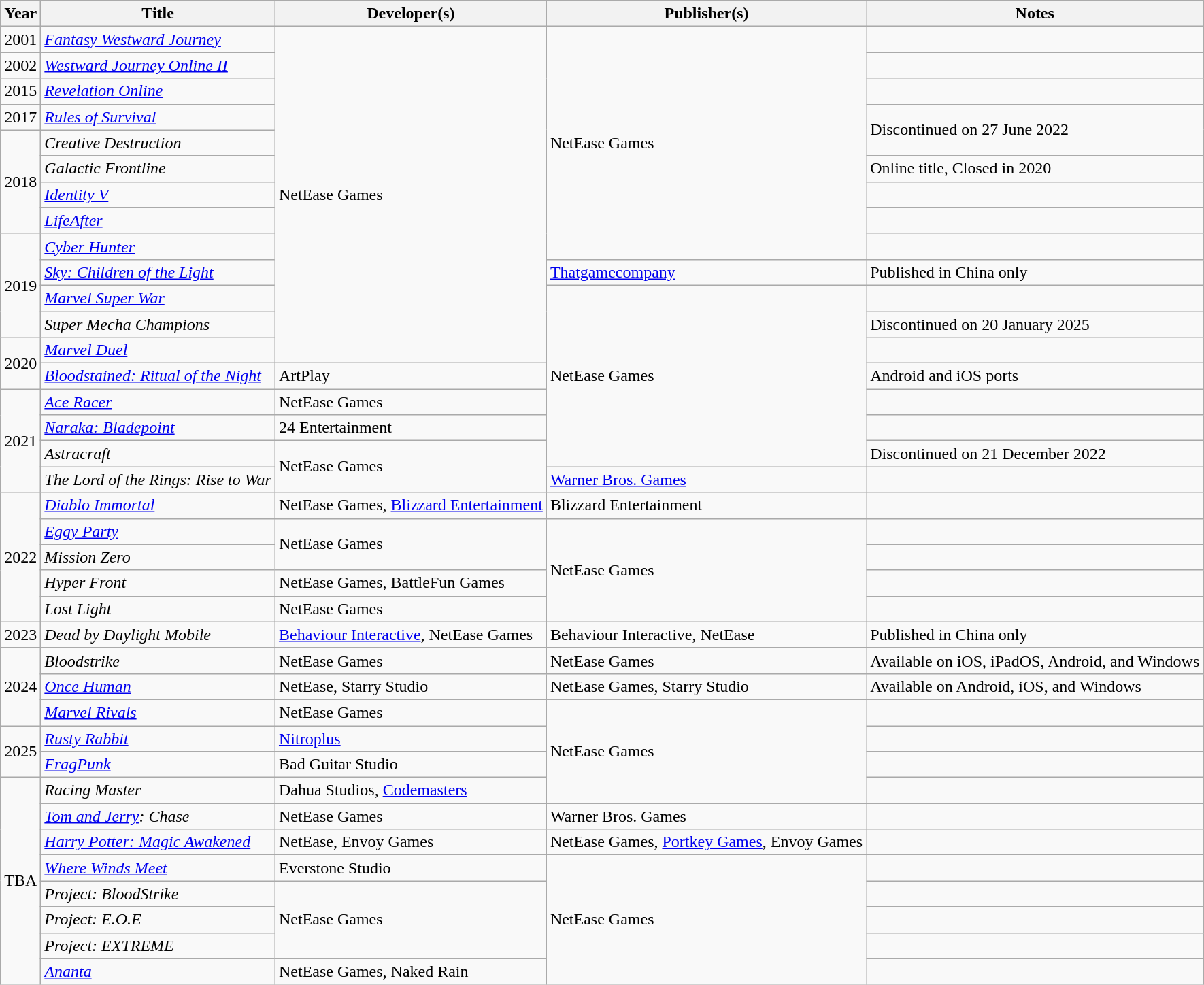<table class="wikitable">
<tr>
<th scope="col">Year</th>
<th scope="col">Title</th>
<th scope="col">Developer(s)</th>
<th scope="col">Publisher(s)</th>
<th scope="col">Notes</th>
</tr>
<tr>
<td>2001</td>
<td><em><a href='#'>Fantasy Westward Journey</a></em></td>
<td rowspan="13">NetEase Games</td>
<td rowspan="9">NetEase Games</td>
<td></td>
</tr>
<tr>
<td>2002</td>
<td><em><a href='#'>Westward Journey Online II</a></em></td>
<td></td>
</tr>
<tr>
<td>2015</td>
<td><em><a href='#'>Revelation Online</a></em></td>
<td></td>
</tr>
<tr>
<td>2017</td>
<td><em><a href='#'>Rules of Survival</a></em></td>
<td rowspan="2">Discontinued on 27 June 2022</td>
</tr>
<tr>
<td rowspan="4">2018</td>
<td><em>Creative Destruction</em></td>
</tr>
<tr>
<td><em>Galactic Frontline</em></td>
<td>Online title, Closed in 2020</td>
</tr>
<tr>
<td><em><a href='#'>Identity V</a></em></td>
<td></td>
</tr>
<tr>
<td><em><a href='#'>LifeAfter</a></em></td>
<td></td>
</tr>
<tr>
<td rowspan="4">2019</td>
<td><em><a href='#'>Cyber Hunter</a></em></td>
<td></td>
</tr>
<tr>
<td><em><a href='#'>Sky: Children of the Light</a></em></td>
<td><a href='#'>Thatgamecompany</a></td>
<td>Published in China only</td>
</tr>
<tr>
<td><em><a href='#'>Marvel Super War</a></em></td>
<td rowspan="7">NetEase Games</td>
<td></td>
</tr>
<tr>
<td><em>Super Mecha Champions</em></td>
<td>Discontinued on 20 January 2025</td>
</tr>
<tr>
<td rowspan="2">2020</td>
<td><em><a href='#'>Marvel Duel</a></em></td>
<td></td>
</tr>
<tr>
<td><em><a href='#'>Bloodstained: Ritual of the Night</a></em></td>
<td>ArtPlay</td>
<td>Android and iOS ports</td>
</tr>
<tr>
<td rowspan="4">2021</td>
<td><em><a href='#'>Ace Racer</a></em></td>
<td>NetEase Games</td>
<td></td>
</tr>
<tr>
<td><em><a href='#'>Naraka: Bladepoint</a></em></td>
<td>24 Entertainment</td>
<td></td>
</tr>
<tr>
<td><em>Astracraft</em></td>
<td rowspan="2">NetEase Games</td>
<td>Discontinued on 21 December 2022</td>
</tr>
<tr>
<td><em>The Lord of the Rings: Rise to War</em></td>
<td><a href='#'>Warner Bros. Games</a></td>
<td></td>
</tr>
<tr>
<td rowspan="5">2022</td>
<td><em><a href='#'>Diablo Immortal</a></em></td>
<td>NetEase Games, <a href='#'>Blizzard Entertainment</a></td>
<td>Blizzard Entertainment</td>
<td></td>
</tr>
<tr>
<td><em><a href='#'>Eggy Party</a></em></td>
<td rowspan="2">NetEase Games</td>
<td rowspan="4">NetEase Games</td>
<td></td>
</tr>
<tr>
<td><em>Mission Zero</em></td>
<td></td>
</tr>
<tr>
<td><em>Hyper Front</em></td>
<td>NetEase Games, BattleFun Games</td>
<td></td>
</tr>
<tr>
<td><em>Lost Light</em></td>
<td>NetEase Games</td>
<td></td>
</tr>
<tr>
<td>2023</td>
<td><em>Dead by Daylight Mobile</em></td>
<td><a href='#'>Behaviour Interactive</a>, NetEase Games</td>
<td>Behaviour Interactive, NetEase</td>
<td>Published in China only</td>
</tr>
<tr>
<td rowspan="3">2024</td>
<td><em>Bloodstrike</em></td>
<td>NetEase Games</td>
<td>NetEase Games</td>
<td>Available on iOS, iPadOS, Android, and Windows</td>
</tr>
<tr>
<td><em><a href='#'>Once Human</a></em></td>
<td>NetEase, Starry Studio</td>
<td>NetEase Games, Starry Studio</td>
<td>Available on Android, iOS, and Windows</td>
</tr>
<tr>
<td><em><a href='#'>Marvel Rivals</a></em></td>
<td>NetEase Games</td>
<td rowspan="4">NetEase Games</td>
<td></td>
</tr>
<tr>
<td rowspan="2">2025</td>
<td><em><a href='#'>Rusty Rabbit</a></em></td>
<td><a href='#'>Nitroplus</a></td>
<td></td>
</tr>
<tr>
<td><em><a href='#'>FragPunk</a></em></td>
<td>Bad Guitar Studio</td>
<td></td>
</tr>
<tr>
<td rowspan="8">TBA</td>
<td><em>Racing Master</em></td>
<td>Dahua Studios, <a href='#'>Codemasters</a></td>
<td></td>
</tr>
<tr>
<td><em><a href='#'>Tom and Jerry</a>: Chase</em></td>
<td>NetEase Games</td>
<td>Warner Bros. Games</td>
<td></td>
</tr>
<tr>
<td><em><a href='#'>Harry Potter: Magic Awakened</a></em></td>
<td>NetEase, Envoy Games</td>
<td>NetEase Games, <a href='#'>Portkey Games</a>, Envoy Games</td>
<td></td>
</tr>
<tr>
<td><em><a href='#'>Where Winds Meet</a></em></td>
<td>Everstone Studio</td>
<td rowspan="5">NetEase Games</td>
<td></td>
</tr>
<tr>
<td><em>Project: BloodStrike</em></td>
<td rowspan="3">NetEase Games</td>
<td></td>
</tr>
<tr>
<td><em>Project: E.O.E</em></td>
<td></td>
</tr>
<tr>
<td><em>Project: EXTREME</em></td>
<td></td>
</tr>
<tr>
<td><em><a href='#'>Ananta</a></em></td>
<td>NetEase Games, Naked Rain</td>
<td></td>
</tr>
</table>
